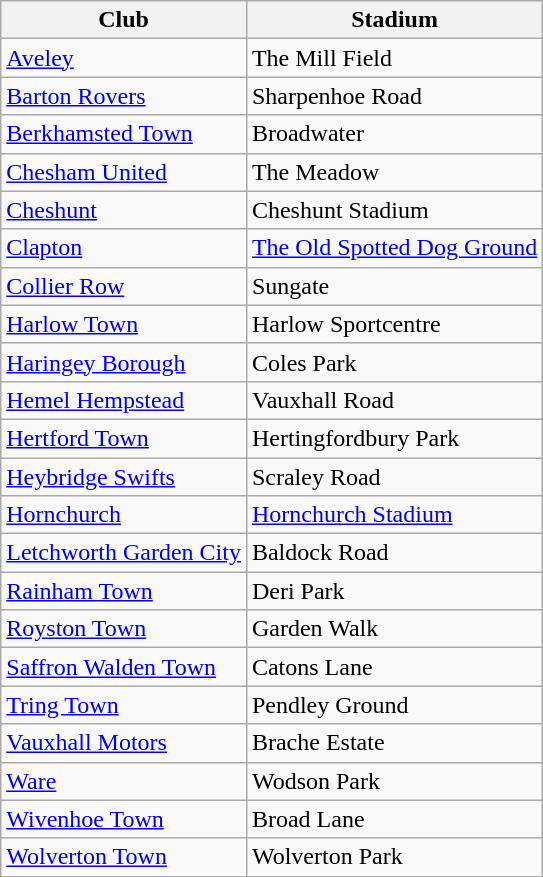<table class="wikitable sortable">
<tr>
<th>Club</th>
<th>Stadium</th>
</tr>
<tr>
<td><a href='#'>Aveley</a></td>
<td>The Mill Field</td>
</tr>
<tr>
<td><a href='#'>Barton Rovers</a></td>
<td>Sharpenhoe Road</td>
</tr>
<tr>
<td><a href='#'>Berkhamsted Town</a></td>
<td>Broadwater</td>
</tr>
<tr>
<td><a href='#'>Chesham United</a></td>
<td>The Meadow</td>
</tr>
<tr>
<td><a href='#'>Cheshunt</a></td>
<td>Cheshunt Stadium</td>
</tr>
<tr>
<td><a href='#'>Clapton</a></td>
<td><a href='#'>The Old Spotted Dog Ground</a></td>
</tr>
<tr>
<td><a href='#'>Collier Row</a></td>
<td>Sungate</td>
</tr>
<tr>
<td><a href='#'>Harlow Town</a></td>
<td>Harlow Sportcentre</td>
</tr>
<tr>
<td><a href='#'>Haringey Borough</a></td>
<td>Coles Park</td>
</tr>
<tr>
<td><a href='#'>Hemel Hempstead</a></td>
<td>Vauxhall Road</td>
</tr>
<tr>
<td><a href='#'>Hertford Town</a></td>
<td>Hertingfordbury Park</td>
</tr>
<tr>
<td><a href='#'>Heybridge Swifts</a></td>
<td>Scraley Road</td>
</tr>
<tr>
<td><a href='#'>Hornchurch</a></td>
<td><a href='#'>Hornchurch Stadium</a></td>
</tr>
<tr>
<td><a href='#'>Letchworth Garden City</a></td>
<td>Baldock Road</td>
</tr>
<tr>
<td><a href='#'>Rainham Town</a></td>
<td>Deri Park</td>
</tr>
<tr>
<td><a href='#'>Royston Town</a></td>
<td>Garden Walk</td>
</tr>
<tr>
<td><a href='#'>Saffron Walden Town</a></td>
<td>Catons Lane</td>
</tr>
<tr>
<td><a href='#'>Tring Town</a></td>
<td>Pendley Ground</td>
</tr>
<tr>
<td><a href='#'>Vauxhall Motors</a></td>
<td>Brache Estate</td>
</tr>
<tr>
<td><a href='#'>Ware</a></td>
<td>Wodson Park</td>
</tr>
<tr>
<td><a href='#'>Wivenhoe Town</a></td>
<td>Broad Lane</td>
</tr>
<tr>
<td><a href='#'>Wolverton Town</a></td>
<td>Wolverton Park</td>
</tr>
</table>
